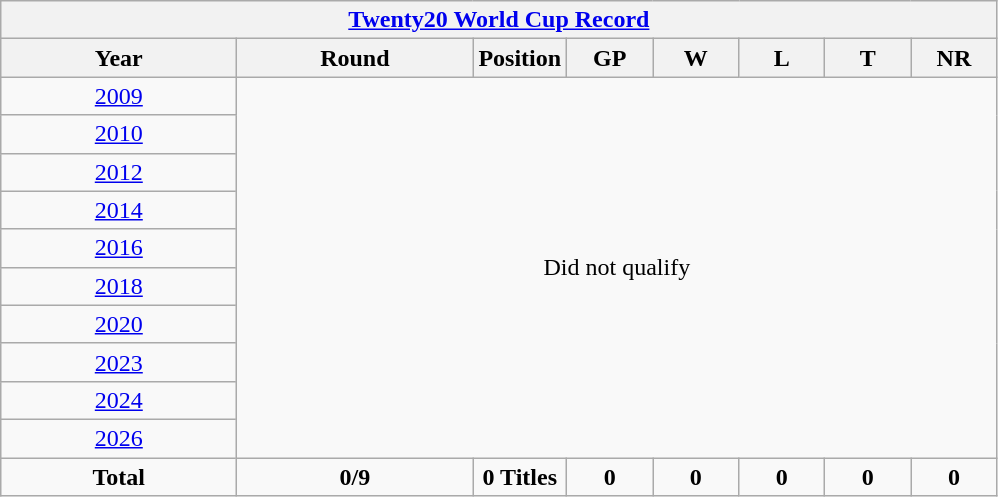<table class="wikitable" style="text-align: center; width=900px;">
<tr>
<th colspan="8"><a href='#'>Twenty20 World Cup Record</a></th>
</tr>
<tr>
<th width=150>Year</th>
<th width=150>Round</th>
<th width=50>Position</th>
<th width=50>GP</th>
<th width=50>W</th>
<th width=50>L</th>
<th width=50>T</th>
<th width=50>NR</th>
</tr>
<tr>
<td> <a href='#'>2009</a></td>
<td colspan=7  rowspan=10>Did not qualify</td>
</tr>
<tr>
<td> <a href='#'>2010</a></td>
</tr>
<tr>
<td> <a href='#'>2012</a></td>
</tr>
<tr>
<td> <a href='#'>2014</a></td>
</tr>
<tr>
<td> <a href='#'>2016</a></td>
</tr>
<tr>
<td> <a href='#'>2018</a></td>
</tr>
<tr>
<td> <a href='#'>2020</a></td>
</tr>
<tr>
<td> <a href='#'>2023</a></td>
</tr>
<tr>
<td> <a href='#'>2024</a></td>
</tr>
<tr>
<td> <a href='#'>2026</a></td>
</tr>
<tr>
<td><strong>Total</strong></td>
<td><strong>0/9</strong></td>
<td><strong>0 Titles</strong></td>
<td><strong>0</strong></td>
<td><strong>0</strong></td>
<td><strong>0</strong></td>
<td><strong>0</strong></td>
<td><strong>0</strong></td>
</tr>
</table>
